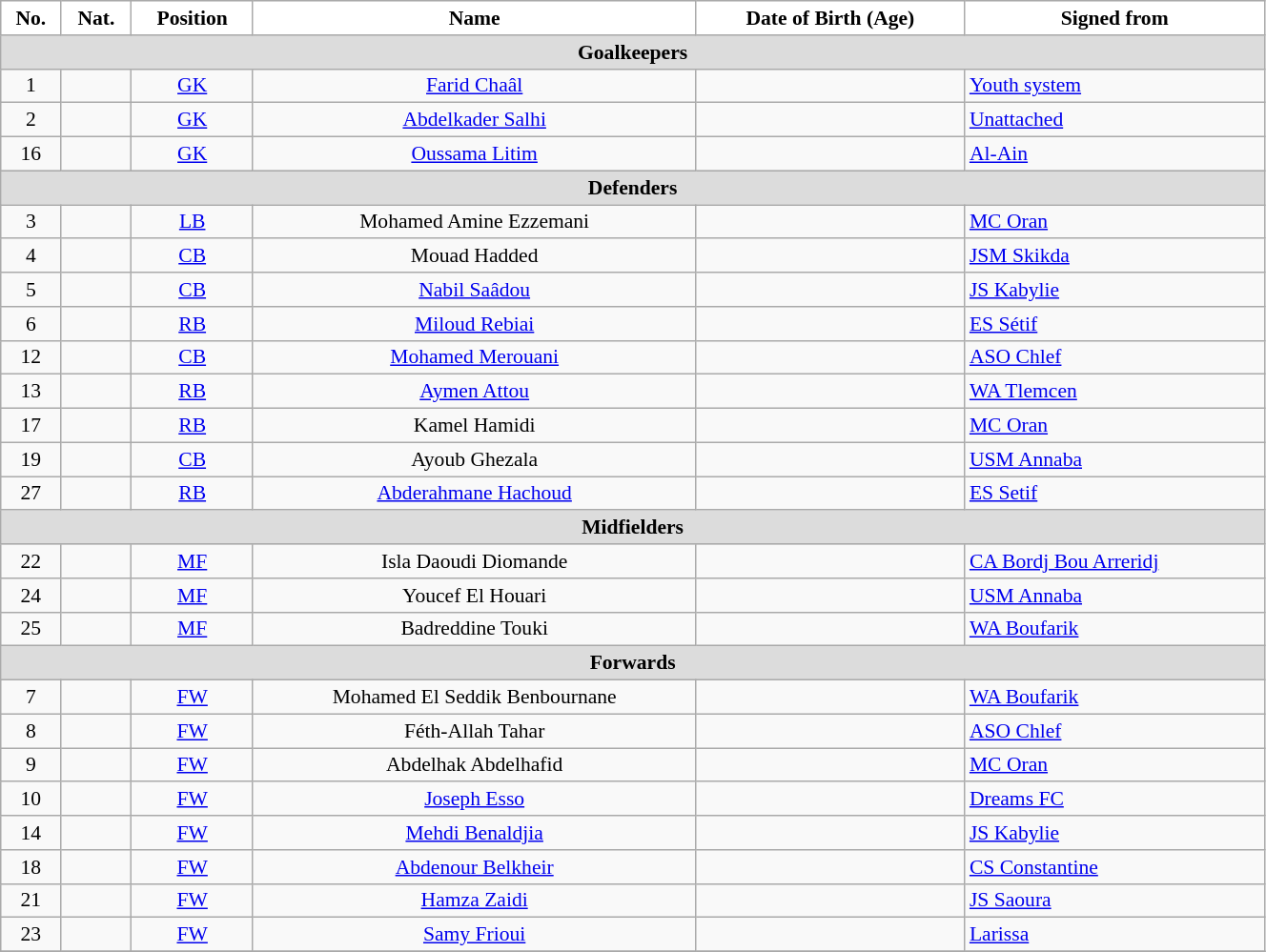<table class="wikitable" style="text-align:center; font-size:90%; width:70%">
<tr>
<th style="background:white; color:black; text-align:center;">No.</th>
<th style="background:white; color:black; text-align:center;">Nat.</th>
<th style="background:white; color:black; text-align:center;">Position</th>
<th style="background:white; color:black; text-align:center;">Name</th>
<th style="background:white; color:black; text-align:center;">Date of Birth (Age)</th>
<th style="background:white; color:black; text-align:center;">Signed from</th>
</tr>
<tr>
<th colspan=10 style="background:#DCDCDC; text-align:center;">Goalkeepers</th>
</tr>
<tr>
<td>1</td>
<td></td>
<td><a href='#'>GK</a></td>
<td><a href='#'>Farid Chaâl</a></td>
<td></td>
<td style="text-align:left"> <a href='#'>Youth system</a></td>
</tr>
<tr>
<td>2</td>
<td></td>
<td><a href='#'>GK</a></td>
<td><a href='#'>Abdelkader Salhi</a></td>
<td></td>
<td style="text-align:left"> <a href='#'>Unattached</a></td>
</tr>
<tr>
<td>16</td>
<td></td>
<td><a href='#'>GK</a></td>
<td><a href='#'>Oussama Litim</a></td>
<td></td>
<td style="text-align:left"> <a href='#'>Al-Ain</a></td>
</tr>
<tr>
<th colspan=10 style="background:#DCDCDC; text-align:center;">Defenders</th>
</tr>
<tr>
<td>3</td>
<td></td>
<td><a href='#'>LB</a></td>
<td>Mohamed Amine Ezzemani</td>
<td></td>
<td style="text-align:left"> <a href='#'>MC Oran</a></td>
</tr>
<tr>
<td>4</td>
<td></td>
<td><a href='#'>CB</a></td>
<td>Mouad Hadded</td>
<td></td>
<td style="text-align:left"> <a href='#'>JSM Skikda</a></td>
</tr>
<tr>
<td>5</td>
<td></td>
<td><a href='#'>CB</a></td>
<td><a href='#'>Nabil Saâdou</a></td>
<td></td>
<td style="text-align:left"> <a href='#'>JS Kabylie</a></td>
</tr>
<tr>
<td>6</td>
<td></td>
<td><a href='#'>RB</a></td>
<td><a href='#'>Miloud Rebiai</a></td>
<td></td>
<td style="text-align:left"> <a href='#'>ES Sétif</a></td>
</tr>
<tr>
<td>12</td>
<td></td>
<td><a href='#'>CB</a></td>
<td><a href='#'>Mohamed Merouani</a></td>
<td></td>
<td style="text-align:left"> <a href='#'>ASO Chlef</a></td>
</tr>
<tr>
<td>13</td>
<td></td>
<td><a href='#'>RB</a></td>
<td><a href='#'>Aymen Attou</a></td>
<td></td>
<td style="text-align:left"> <a href='#'>WA Tlemcen</a></td>
</tr>
<tr>
<td>17</td>
<td></td>
<td><a href='#'>RB</a></td>
<td>Kamel Hamidi</td>
<td></td>
<td style="text-align:left"> <a href='#'>MC Oran</a></td>
</tr>
<tr>
<td>19</td>
<td></td>
<td><a href='#'>CB</a></td>
<td>Ayoub Ghezala</td>
<td></td>
<td style="text-align:left"> <a href='#'>USM Annaba</a></td>
</tr>
<tr>
<td>27</td>
<td></td>
<td><a href='#'>RB</a></td>
<td><a href='#'>Abderahmane Hachoud</a></td>
<td></td>
<td style="text-align:left"> <a href='#'>ES Setif</a></td>
</tr>
<tr>
<th colspan=10 style="background:#DCDCDC; text-align:center;">Midfielders</th>
</tr>
<tr>
<td>22</td>
<td></td>
<td><a href='#'>MF</a></td>
<td>Isla Daoudi Diomande</td>
<td></td>
<td style="text-align:left"> <a href='#'>CA Bordj Bou Arreridj</a></td>
</tr>
<tr>
<td>24</td>
<td></td>
<td><a href='#'>MF</a></td>
<td>Youcef El Houari</td>
<td></td>
<td style="text-align:left"> <a href='#'>USM Annaba</a></td>
</tr>
<tr>
<td>25</td>
<td></td>
<td><a href='#'>MF</a></td>
<td>Badreddine Touki</td>
<td></td>
<td style="text-align:left"> <a href='#'>WA Boufarik</a></td>
</tr>
<tr>
<th colspan=10 style="background:#DCDCDC; text-align:center;">Forwards</th>
</tr>
<tr>
<td>7</td>
<td></td>
<td><a href='#'>FW</a></td>
<td>Mohamed El Seddik Benbournane</td>
<td></td>
<td style="text-align:left"> <a href='#'>WA Boufarik</a></td>
</tr>
<tr>
<td>8</td>
<td></td>
<td><a href='#'>FW</a></td>
<td>Féth-Allah Tahar</td>
<td></td>
<td style="text-align:left"> <a href='#'>ASO Chlef</a></td>
</tr>
<tr>
<td>9</td>
<td></td>
<td><a href='#'>FW</a></td>
<td>Abdelhak Abdelhafid</td>
<td></td>
<td style="text-align:left"> <a href='#'>MC Oran</a></td>
</tr>
<tr>
<td>10</td>
<td></td>
<td><a href='#'>FW</a></td>
<td><a href='#'>Joseph Esso</a></td>
<td></td>
<td style="text-align:left"> <a href='#'>Dreams FC</a></td>
</tr>
<tr>
<td>14</td>
<td></td>
<td><a href='#'>FW</a></td>
<td><a href='#'>Mehdi Benaldjia</a></td>
<td></td>
<td style="text-align:left"> <a href='#'>JS Kabylie</a></td>
</tr>
<tr>
<td>18</td>
<td></td>
<td><a href='#'>FW</a></td>
<td><a href='#'>Abdenour Belkheir</a></td>
<td></td>
<td style="text-align:left"> <a href='#'>CS Constantine</a></td>
</tr>
<tr>
<td>21</td>
<td></td>
<td><a href='#'>FW</a></td>
<td><a href='#'>Hamza Zaidi</a></td>
<td></td>
<td style="text-align:left"> <a href='#'>JS Saoura</a></td>
</tr>
<tr>
<td>23</td>
<td></td>
<td><a href='#'>FW</a></td>
<td><a href='#'>Samy Frioui</a></td>
<td></td>
<td style="text-align:left"> <a href='#'>Larissa</a></td>
</tr>
<tr>
</tr>
</table>
